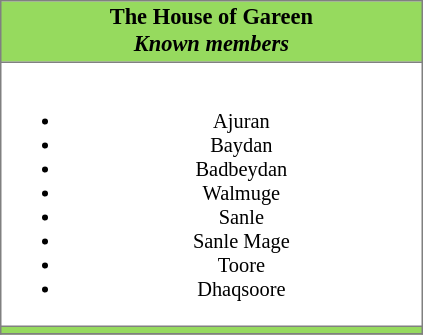<table border="1" cellspacing="0" cellpadding="2" style="float:right; margin:1em 1 1em 1em; border 1px #aaa solid; border-collapse:collapse; width:20.75em; background:#fff; font-size:85%; text-align:center;">
<tr>
<th style="background:#96DA5E; font-size:110%; line-height:1.2em;">The House of Gareen<br> <strong><em>Known members</em></strong></th>
</tr>
<tr>
<td><br><ul><li>Ajuran</li><li>Baydan</li><li>Badbeydan</li><li>Walmuge</li><li>Sanle</li><li>Sanle Mage</li><li>Toore</li><li>Dhaqsoore</li></ul></td>
</tr>
<tr>
<td style="background:#96DA5E;"></td>
</tr>
<tr>
</tr>
</table>
